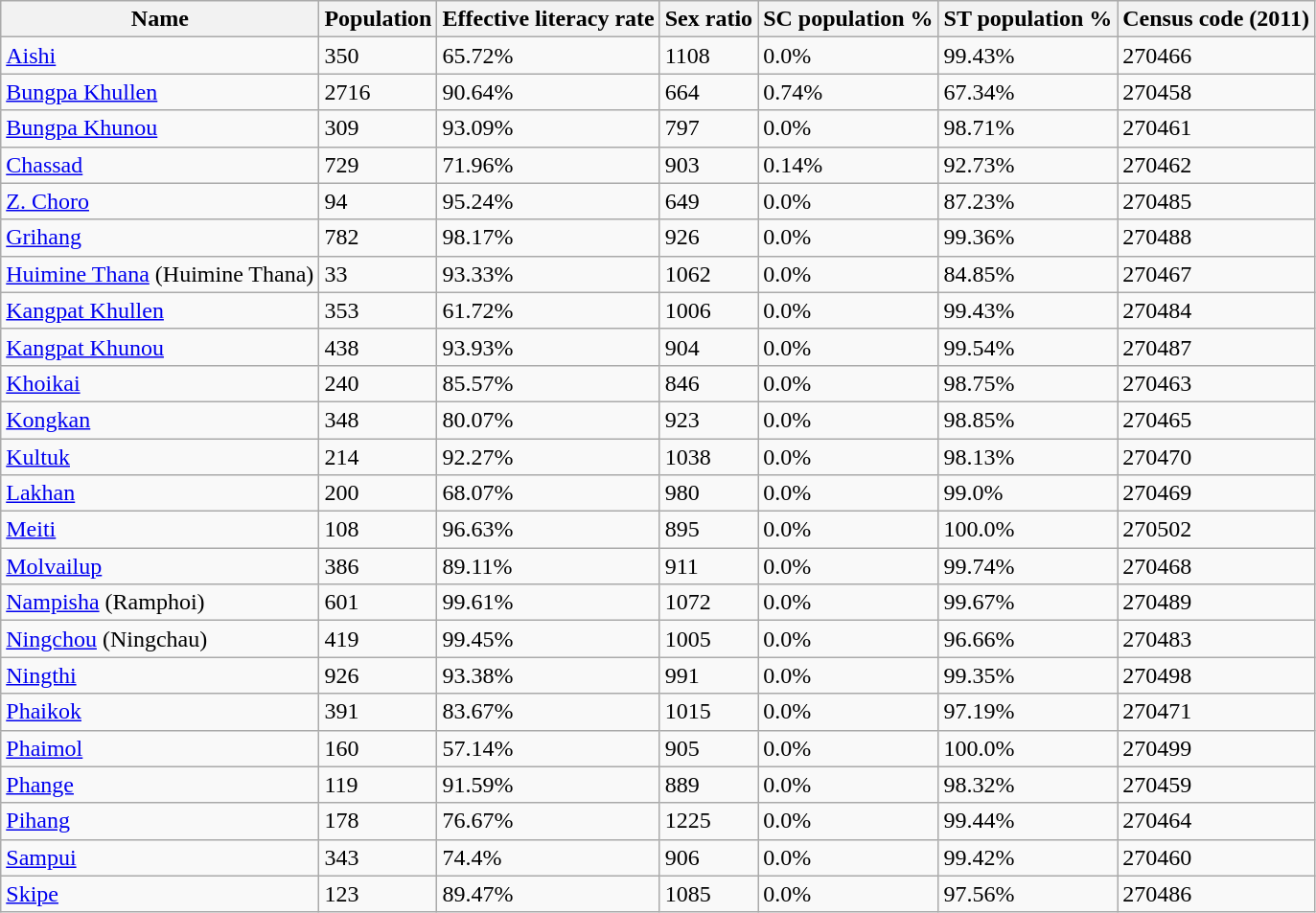<table class="wikitable sortable">
<tr>
<th>Name</th>
<th>Population</th>
<th>Effective literacy rate</th>
<th>Sex ratio</th>
<th>SC population %</th>
<th>ST population %</th>
<th>Census code (2011)</th>
</tr>
<tr>
<td><a href='#'>Aishi</a></td>
<td>350</td>
<td>65.72%</td>
<td>1108</td>
<td>0.0%</td>
<td>99.43%</td>
<td>270466</td>
</tr>
<tr>
<td><a href='#'>Bungpa Khullen</a></td>
<td>2716</td>
<td>90.64%</td>
<td>664</td>
<td>0.74%</td>
<td>67.34%</td>
<td>270458</td>
</tr>
<tr>
<td><a href='#'>Bungpa Khunou</a></td>
<td>309</td>
<td>93.09%</td>
<td>797</td>
<td>0.0%</td>
<td>98.71%</td>
<td>270461</td>
</tr>
<tr>
<td><a href='#'>Chassad</a></td>
<td>729</td>
<td>71.96%</td>
<td>903</td>
<td>0.14%</td>
<td>92.73%</td>
<td>270462</td>
</tr>
<tr>
<td><a href='#'>Z. Choro</a></td>
<td>94</td>
<td>95.24%</td>
<td>649</td>
<td>0.0%</td>
<td>87.23%</td>
<td>270485</td>
</tr>
<tr>
<td><a href='#'>Grihang</a></td>
<td>782</td>
<td>98.17%</td>
<td>926</td>
<td>0.0%</td>
<td>99.36%</td>
<td>270488</td>
</tr>
<tr>
<td><a href='#'>Huimine Thana</a> (Huimine Thana)</td>
<td>33</td>
<td>93.33%</td>
<td>1062</td>
<td>0.0%</td>
<td>84.85%</td>
<td>270467</td>
</tr>
<tr>
<td><a href='#'>Kangpat Khullen</a></td>
<td>353</td>
<td>61.72%</td>
<td>1006</td>
<td>0.0%</td>
<td>99.43%</td>
<td>270484</td>
</tr>
<tr>
<td><a href='#'>Kangpat Khunou</a></td>
<td>438</td>
<td>93.93%</td>
<td>904</td>
<td>0.0%</td>
<td>99.54%</td>
<td>270487</td>
</tr>
<tr>
<td><a href='#'>Khoikai</a></td>
<td>240</td>
<td>85.57%</td>
<td>846</td>
<td>0.0%</td>
<td>98.75%</td>
<td>270463</td>
</tr>
<tr>
<td><a href='#'>Kongkan</a></td>
<td>348</td>
<td>80.07%</td>
<td>923</td>
<td>0.0%</td>
<td>98.85%</td>
<td>270465</td>
</tr>
<tr>
<td><a href='#'>Kultuk</a></td>
<td>214</td>
<td>92.27%</td>
<td>1038</td>
<td>0.0%</td>
<td>98.13%</td>
<td>270470</td>
</tr>
<tr>
<td><a href='#'>Lakhan</a></td>
<td>200</td>
<td>68.07%</td>
<td>980</td>
<td>0.0%</td>
<td>99.0%</td>
<td>270469</td>
</tr>
<tr>
<td><a href='#'>Meiti</a></td>
<td>108</td>
<td>96.63%</td>
<td>895</td>
<td>0.0%</td>
<td>100.0%</td>
<td>270502</td>
</tr>
<tr>
<td><a href='#'>Molvailup</a></td>
<td>386</td>
<td>89.11%</td>
<td>911</td>
<td>0.0%</td>
<td>99.74%</td>
<td>270468</td>
</tr>
<tr>
<td><a href='#'>Nampisha</a> (Ramphoi)</td>
<td>601</td>
<td>99.61%</td>
<td>1072</td>
<td>0.0%</td>
<td>99.67%</td>
<td>270489</td>
</tr>
<tr>
<td><a href='#'>Ningchou</a> (Ningchau)</td>
<td>419</td>
<td>99.45%</td>
<td>1005</td>
<td>0.0%</td>
<td>96.66%</td>
<td>270483</td>
</tr>
<tr>
<td><a href='#'>Ningthi</a></td>
<td>926</td>
<td>93.38%</td>
<td>991</td>
<td>0.0%</td>
<td>99.35%</td>
<td>270498</td>
</tr>
<tr>
<td><a href='#'>Phaikok</a></td>
<td>391</td>
<td>83.67%</td>
<td>1015</td>
<td>0.0%</td>
<td>97.19%</td>
<td>270471</td>
</tr>
<tr>
<td><a href='#'>Phaimol</a></td>
<td>160</td>
<td>57.14%</td>
<td>905</td>
<td>0.0%</td>
<td>100.0%</td>
<td>270499</td>
</tr>
<tr>
<td><a href='#'>Phange</a></td>
<td>119</td>
<td>91.59%</td>
<td>889</td>
<td>0.0%</td>
<td>98.32%</td>
<td>270459</td>
</tr>
<tr>
<td><a href='#'>Pihang</a></td>
<td>178</td>
<td>76.67%</td>
<td>1225</td>
<td>0.0%</td>
<td>99.44%</td>
<td>270464</td>
</tr>
<tr>
<td><a href='#'>Sampui</a></td>
<td>343</td>
<td>74.4%</td>
<td>906</td>
<td>0.0%</td>
<td>99.42%</td>
<td>270460</td>
</tr>
<tr>
<td><a href='#'>Skipe</a></td>
<td>123</td>
<td>89.47%</td>
<td>1085</td>
<td>0.0%</td>
<td>97.56%</td>
<td>270486</td>
</tr>
</table>
